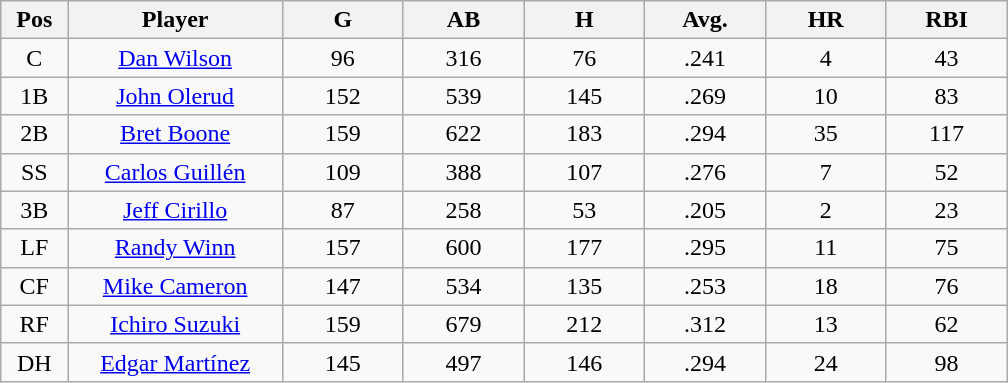<table class="wikitable sortable">
<tr>
<th bgcolor="#DDDDFF" width="5%">Pos</th>
<th bgcolor="#DDDDFF" width="16%">Player</th>
<th bgcolor="#DDDDFF" width="9%">G</th>
<th bgcolor="#DDDDFF" width="9%">AB</th>
<th bgcolor="#DDDDFF" width="9%">H</th>
<th bgcolor="#DDDDFF" width="9%">Avg.</th>
<th bgcolor="#DDDDFF" width="9%">HR</th>
<th bgcolor="#DDDDFF" width="9%">RBI</th>
</tr>
<tr align="center">
<td>C</td>
<td><a href='#'>Dan Wilson</a></td>
<td>96</td>
<td>316</td>
<td>76</td>
<td>.241</td>
<td>4</td>
<td>43</td>
</tr>
<tr align="center">
<td>1B</td>
<td><a href='#'>John Olerud</a></td>
<td>152</td>
<td>539</td>
<td>145</td>
<td>.269</td>
<td>10</td>
<td>83</td>
</tr>
<tr align="center">
<td>2B</td>
<td><a href='#'>Bret Boone</a></td>
<td>159</td>
<td>622</td>
<td>183</td>
<td>.294</td>
<td>35</td>
<td>117</td>
</tr>
<tr align="center">
<td>SS</td>
<td><a href='#'>Carlos Guillén</a></td>
<td>109</td>
<td>388</td>
<td>107</td>
<td>.276</td>
<td>7</td>
<td>52</td>
</tr>
<tr align="center">
<td>3B</td>
<td><a href='#'>Jeff Cirillo</a></td>
<td>87</td>
<td>258</td>
<td>53</td>
<td>.205</td>
<td>2</td>
<td>23</td>
</tr>
<tr align="center">
<td>LF</td>
<td><a href='#'>Randy Winn</a></td>
<td>157</td>
<td>600</td>
<td>177</td>
<td>.295</td>
<td>11</td>
<td>75</td>
</tr>
<tr align="center">
<td>CF</td>
<td><a href='#'>Mike Cameron</a></td>
<td>147</td>
<td>534</td>
<td>135</td>
<td>.253</td>
<td>18</td>
<td>76</td>
</tr>
<tr align="center">
<td>RF</td>
<td><a href='#'>Ichiro Suzuki</a></td>
<td>159</td>
<td>679</td>
<td>212</td>
<td>.312</td>
<td>13</td>
<td>62</td>
</tr>
<tr align="center">
<td>DH</td>
<td><a href='#'>Edgar Martínez</a></td>
<td>145</td>
<td>497</td>
<td>146</td>
<td>.294</td>
<td>24</td>
<td>98</td>
</tr>
</table>
